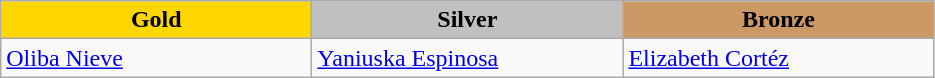<table class="wikitable" style="text-align:left">
<tr align="center">
<td width=200 bgcolor=gold><strong>Gold</strong></td>
<td width=200 bgcolor=silver><strong>Silver</strong></td>
<td width=200 bgcolor=CC9966><strong>Bronze</strong></td>
</tr>
<tr>
<td><a href='#'>Oliba Nieve</a><br><em></em></td>
<td><a href='#'>Yaniuska Espinosa</a><br><em></em></td>
<td><a href='#'>Elizabeth Cortéz</a><br><em></em></td>
</tr>
</table>
